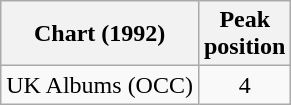<table class="wikitable sortable plainrowheaders">
<tr>
<th>Chart (1992)</th>
<th>Peak<br>position</th>
</tr>
<tr>
<td>UK Albums (OCC)</td>
<td align="center">4</td>
</tr>
</table>
